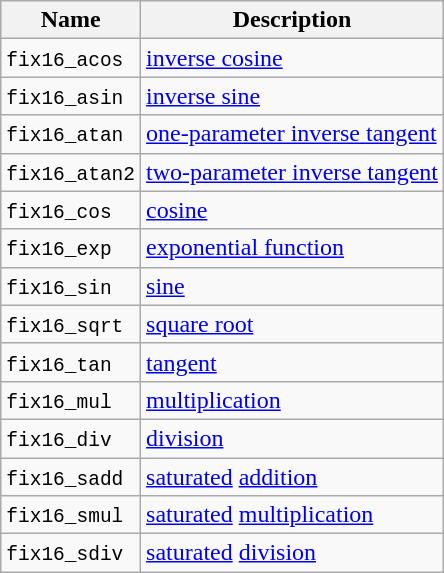<table class="wikitable">
<tr>
<th>Name</th>
<th>Description</th>
</tr>
<tr>
<td><code>fix16_acos</code></td>
<td><a href='#'>inverse cosine</a></td>
</tr>
<tr>
<td><code>fix16_asin</code></td>
<td><a href='#'>inverse sine</a></td>
</tr>
<tr>
<td><code>fix16_atan</code></td>
<td><a href='#'>one-parameter inverse tangent</a></td>
</tr>
<tr>
<td><code>fix16_atan2</code></td>
<td><a href='#'>two-parameter inverse tangent</a></td>
</tr>
<tr>
<td><code>fix16_cos</code></td>
<td><a href='#'>cosine</a></td>
</tr>
<tr>
<td><code>fix16_exp</code></td>
<td><a href='#'>exponential function</a></td>
</tr>
<tr>
<td><code>fix16_sin</code></td>
<td><a href='#'>sine</a></td>
</tr>
<tr>
<td><code>fix16_sqrt</code></td>
<td><a href='#'>square root</a></td>
</tr>
<tr>
<td><code>fix16_tan</code></td>
<td><a href='#'>tangent</a></td>
</tr>
<tr>
<td><code>fix16_mul</code></td>
<td><a href='#'>multiplication</a></td>
</tr>
<tr>
<td><code>fix16_div</code></td>
<td><a href='#'>division</a></td>
</tr>
<tr>
<td><code>fix16_sadd</code></td>
<td><a href='#'>saturated</a> <a href='#'>addition</a></td>
</tr>
<tr>
<td><code>fix16_smul</code></td>
<td><a href='#'>saturated</a> <a href='#'>multiplication</a></td>
</tr>
<tr>
<td><code>fix16_sdiv</code></td>
<td><a href='#'>saturated</a> <a href='#'>division</a></td>
</tr>
</table>
